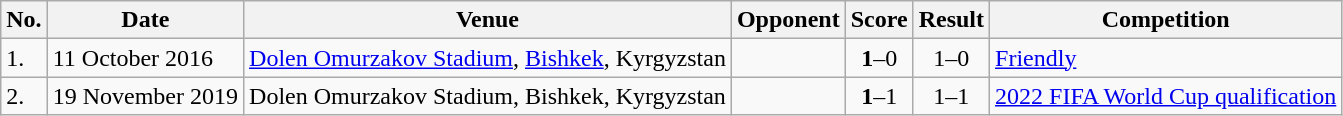<table class="wikitable">
<tr>
<th>No.</th>
<th>Date</th>
<th>Venue</th>
<th>Opponent</th>
<th>Score</th>
<th>Result</th>
<th>Competition</th>
</tr>
<tr>
<td>1.</td>
<td>11 October 2016</td>
<td><a href='#'>Dolen Omurzakov Stadium</a>, <a href='#'>Bishkek</a>, Kyrgyzstan</td>
<td></td>
<td align=center><strong>1</strong>–0</td>
<td align=center>1–0</td>
<td><a href='#'>Friendly</a></td>
</tr>
<tr>
<td>2.</td>
<td>19 November 2019</td>
<td>Dolen Omurzakov Stadium, Bishkek, Kyrgyzstan</td>
<td></td>
<td align=center><strong>1</strong>–1</td>
<td align=center>1–1</td>
<td><a href='#'>2022 FIFA World Cup qualification</a></td>
</tr>
</table>
